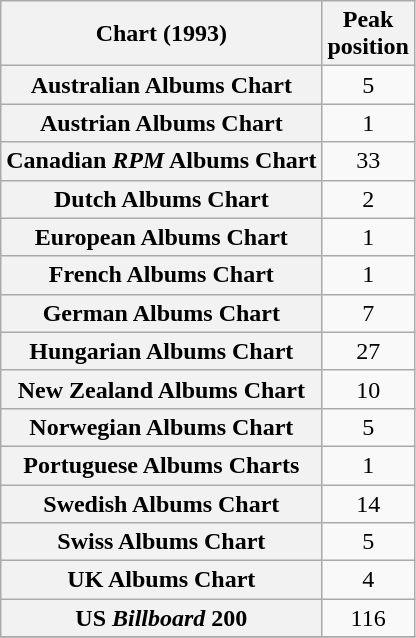<table class="wikitable plainrowheaders sortable" style="text-align:center;" border="1">
<tr>
<th scope="col">Chart (1993)</th>
<th scope="col">Peak<br>position</th>
</tr>
<tr>
<th scope="row">Australian Albums Chart</th>
<td>5</td>
</tr>
<tr>
<th scope="row">Austrian Albums Chart</th>
<td>1</td>
</tr>
<tr>
<th scope="row">Canadian <em>RPM</em> Albums Chart</th>
<td>33</td>
</tr>
<tr>
<th scope="row">Dutch Albums Chart</th>
<td>2</td>
</tr>
<tr>
<th scope="row">European Albums Chart</th>
<td>1</td>
</tr>
<tr>
<th scope="row">French Albums Chart</th>
<td>1</td>
</tr>
<tr>
<th scope="row">German Albums Chart</th>
<td>7</td>
</tr>
<tr>
<th scope="row">Hungarian Albums Chart</th>
<td>27</td>
</tr>
<tr>
<th scope="row">New Zealand Albums Chart</th>
<td>10</td>
</tr>
<tr>
<th scope="row">Norwegian Albums Chart</th>
<td>5</td>
</tr>
<tr>
<th scope="row">Portuguese Albums Charts</th>
<td style="text-align:center;">1</td>
</tr>
<tr>
<th scope="row">Swedish Albums Chart</th>
<td>14</td>
</tr>
<tr>
<th scope="row">Swiss Albums Chart</th>
<td>5</td>
</tr>
<tr>
<th scope="row">UK Albums Chart</th>
<td>4</td>
</tr>
<tr>
<th scope="row">US <em>Billboard</em> 200</th>
<td>116</td>
</tr>
<tr>
</tr>
</table>
